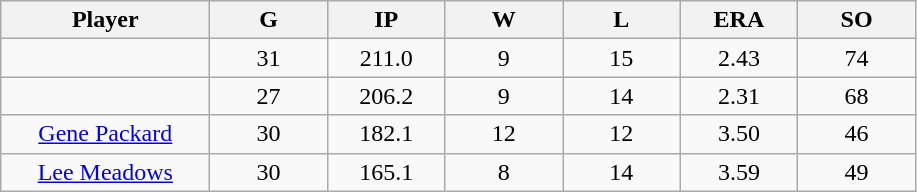<table class="wikitable sortable">
<tr>
<th bgcolor="#DDDDFF" width="16%">Player</th>
<th bgcolor="#DDDDFF" width="9%">G</th>
<th bgcolor="#DDDDFF" width="9%">IP</th>
<th bgcolor="#DDDDFF" width="9%">W</th>
<th bgcolor="#DDDDFF" width="9%">L</th>
<th bgcolor="#DDDDFF" width="9%">ERA</th>
<th bgcolor="#DDDDFF" width="9%">SO</th>
</tr>
<tr align="center">
<td></td>
<td>31</td>
<td>211.0</td>
<td>9</td>
<td>15</td>
<td>2.43</td>
<td>74</td>
</tr>
<tr align="center">
<td></td>
<td>27</td>
<td>206.2</td>
<td>9</td>
<td>14</td>
<td>2.31</td>
<td>68</td>
</tr>
<tr align="center">
<td><a href='#'>Gene Packard</a></td>
<td>30</td>
<td>182.1</td>
<td>12</td>
<td>12</td>
<td>3.50</td>
<td>46</td>
</tr>
<tr align=center>
<td><a href='#'>Lee Meadows</a></td>
<td>30</td>
<td>165.1</td>
<td>8</td>
<td>14</td>
<td>3.59</td>
<td>49</td>
</tr>
</table>
